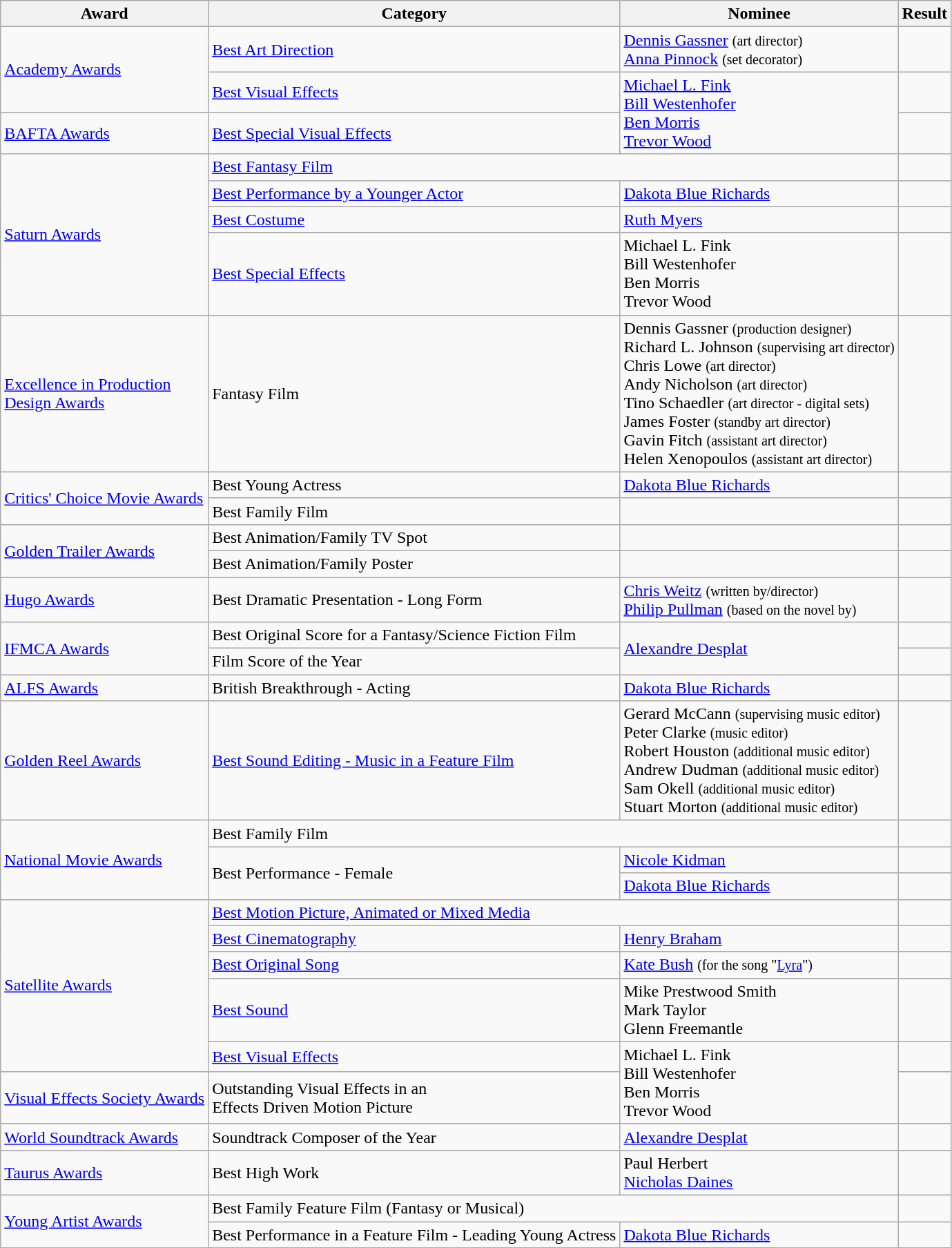<table class="wikitable">
<tr>
<th>Award</th>
<th>Category</th>
<th>Nominee</th>
<th>Result</th>
</tr>
<tr>
<td rowspan=2><a href='#'>Academy Awards</a></td>
<td><a href='#'>Best Art Direction</a></td>
<td><a href='#'>Dennis Gassner</a> <small>(art director)</small><br><a href='#'>Anna Pinnock</a> <small>(set decorator)</small></td>
<td></td>
</tr>
<tr>
<td><a href='#'>Best Visual Effects</a></td>
<td rowspan="2"><a href='#'>Michael L. Fink</a><br><a href='#'>Bill Westenhofer</a><br><a href='#'>Ben Morris</a><br><a href='#'>Trevor Wood</a></td>
<td></td>
</tr>
<tr>
<td><a href='#'>BAFTA Awards</a></td>
<td><a href='#'>Best Special Visual Effects</a></td>
<td></td>
</tr>
<tr>
<td rowspan=4><a href='#'>Saturn Awards</a></td>
<td colspan="2"><a href='#'>Best Fantasy Film</a></td>
<td></td>
</tr>
<tr>
<td><a href='#'>Best Performance by a Younger Actor</a></td>
<td><a href='#'>Dakota Blue Richards</a></td>
<td></td>
</tr>
<tr>
<td><a href='#'>Best Costume</a></td>
<td><a href='#'>Ruth Myers</a></td>
<td></td>
</tr>
<tr>
<td><a href='#'>Best Special Effects</a></td>
<td>Michael L. Fink<br>Bill Westenhofer<br>Ben Morris<br>Trevor Wood</td>
<td></td>
</tr>
<tr>
<td><a href='#'>Excellence in Production<br>Design Awards</a></td>
<td>Fantasy Film</td>
<td>Dennis Gassner <small>(production designer)</small><br>Richard L. Johnson <small>(supervising art director)</small><br>Chris Lowe <small>(art director)</small><br>Andy Nicholson <small>(art director)</small><br>Tino Schaedler <small>(art director - digital sets)</small><br>James Foster <small>(standby art director)</small><br>Gavin Fitch <small>(assistant art director)</small><br>Helen Xenopoulos <small>(assistant art director)</small></td>
<td></td>
</tr>
<tr>
<td rowspan=2><a href='#'>Critics' Choice Movie Awards</a></td>
<td>Best Young Actress</td>
<td><a href='#'>Dakota Blue Richards</a></td>
<td></td>
</tr>
<tr>
<td>Best Family Film</td>
<td></td>
<td></td>
</tr>
<tr>
<td rowspan=2><a href='#'>Golden Trailer Awards</a></td>
<td>Best Animation/Family TV Spot</td>
<td></td>
<td></td>
</tr>
<tr>
<td>Best Animation/Family Poster</td>
<td></td>
<td></td>
</tr>
<tr>
<td><a href='#'>Hugo Awards</a></td>
<td>Best Dramatic Presentation - Long Form</td>
<td><a href='#'>Chris Weitz</a> <small>(written by/director)</small><br><a href='#'>Philip Pullman</a> <small>(based on the novel by)</small></td>
<td></td>
</tr>
<tr>
<td rowspan=2><a href='#'>IFMCA Awards</a></td>
<td>Best Original Score for a Fantasy/Science Fiction Film</td>
<td rowspan=2><a href='#'>Alexandre Desplat</a></td>
<td></td>
</tr>
<tr>
<td>Film Score of the Year</td>
<td></td>
</tr>
<tr>
<td><a href='#'>ALFS Awards</a></td>
<td>British Breakthrough - Acting</td>
<td><a href='#'>Dakota Blue Richards</a></td>
<td></td>
</tr>
<tr>
<td><a href='#'>Golden Reel Awards</a></td>
<td><a href='#'>Best Sound Editing - Music in a Feature Film</a></td>
<td>Gerard McCann <small>(supervising music editor)</small><br>Peter Clarke <small>(music editor)</small><br>Robert Houston <small>(additional music editor)</small><br>Andrew Dudman <small>(additional music editor)</small><br>Sam Okell <small>(additional music editor)</small><br>Stuart Morton <small>(additional music editor)</small></td>
<td></td>
</tr>
<tr>
<td rowspan=3><a href='#'>National Movie Awards</a></td>
<td colspan="2">Best Family Film</td>
<td></td>
</tr>
<tr>
<td rowspan=2>Best Performance - Female</td>
<td><a href='#'>Nicole Kidman</a></td>
<td></td>
</tr>
<tr>
<td><a href='#'>Dakota Blue Richards</a></td>
<td></td>
</tr>
<tr>
<td rowspan=5><a href='#'>Satellite Awards</a></td>
<td colspan="2"><a href='#'>Best Motion Picture, Animated or Mixed Media</a></td>
<td></td>
</tr>
<tr>
<td><a href='#'>Best Cinematography</a></td>
<td><a href='#'>Henry Braham</a></td>
<td></td>
</tr>
<tr>
<td><a href='#'>Best Original Song</a></td>
<td><a href='#'>Kate Bush</a> <small>(for the song "<a href='#'>Lyra</a>")</small></td>
<td></td>
</tr>
<tr>
<td><a href='#'>Best Sound</a></td>
<td>Mike Prestwood Smith<br>Mark Taylor<br>Glenn Freemantle</td>
<td></td>
</tr>
<tr>
<td><a href='#'>Best Visual Effects</a></td>
<td rowspan="2">Michael L. Fink<br>Bill Westenhofer<br>Ben Morris<br>Trevor Wood</td>
<td></td>
</tr>
<tr>
<td><a href='#'>Visual Effects Society Awards</a></td>
<td>Outstanding Visual Effects in an<br>Effects Driven Motion Picture</td>
<td></td>
</tr>
<tr>
<td><a href='#'>World Soundtrack Awards</a></td>
<td>Soundtrack Composer of the Year</td>
<td><a href='#'>Alexandre Desplat</a></td>
<td></td>
</tr>
<tr>
<td><a href='#'>Taurus Awards</a></td>
<td>Best High Work</td>
<td>Paul Herbert<br><a href='#'>Nicholas Daines</a></td>
<td></td>
</tr>
<tr>
<td rowspan=2><a href='#'>Young Artist Awards</a></td>
<td colspan="2">Best Family Feature Film (Fantasy or Musical)</td>
<td></td>
</tr>
<tr>
<td>Best Performance in a Feature Film - Leading Young Actress</td>
<td><a href='#'>Dakota Blue Richards</a></td>
<td></td>
</tr>
</table>
